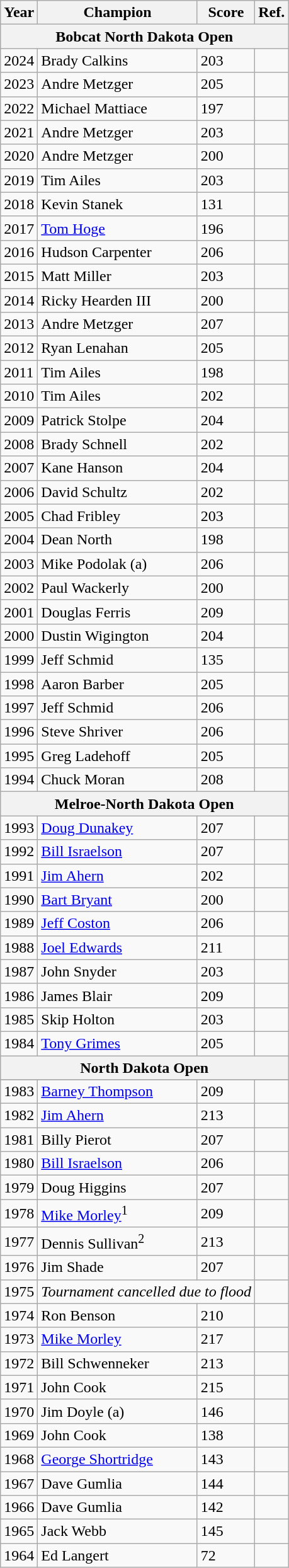<table class="wikitable">
<tr>
<th>Year</th>
<th>Champion</th>
<th>Score</th>
<th>Ref.</th>
</tr>
<tr>
<th colspan="4">Bobcat North Dakota Open</th>
</tr>
<tr>
<td>2024</td>
<td>Brady Calkins</td>
<td>203</td>
<td></td>
</tr>
<tr>
<td>2023</td>
<td>Andre Metzger</td>
<td>205</td>
<td></td>
</tr>
<tr>
<td>2022</td>
<td>Michael Mattiace</td>
<td>197</td>
<td></td>
</tr>
<tr>
<td>2021</td>
<td>Andre Metzger</td>
<td>203</td>
<td></td>
</tr>
<tr>
<td>2020</td>
<td>Andre Metzger</td>
<td>200</td>
<td></td>
</tr>
<tr>
<td>2019</td>
<td>Tim Ailes</td>
<td>203</td>
<td></td>
</tr>
<tr>
<td>2018</td>
<td>Kevin Stanek</td>
<td>131</td>
<td></td>
</tr>
<tr>
<td>2017</td>
<td><a href='#'>Tom Hoge</a></td>
<td>196</td>
<td></td>
</tr>
<tr>
<td>2016</td>
<td>Hudson Carpenter</td>
<td>206</td>
<td></td>
</tr>
<tr>
<td>2015</td>
<td>Matt Miller</td>
<td>203</td>
<td></td>
</tr>
<tr>
<td>2014</td>
<td>Ricky Hearden III</td>
<td>200</td>
<td></td>
</tr>
<tr>
<td>2013</td>
<td>Andre Metzger</td>
<td>207</td>
<td></td>
</tr>
<tr>
<td>2012</td>
<td>Ryan Lenahan</td>
<td>205</td>
<td></td>
</tr>
<tr>
<td>2011</td>
<td>Tim Ailes</td>
<td>198</td>
<td></td>
</tr>
<tr>
<td>2010</td>
<td>Tim Ailes</td>
<td>202</td>
<td></td>
</tr>
<tr>
<td>2009</td>
<td>Patrick Stolpe</td>
<td>204</td>
<td></td>
</tr>
<tr>
<td>2008</td>
<td>Brady Schnell</td>
<td>202</td>
<td></td>
</tr>
<tr>
<td>2007</td>
<td>Kane Hanson</td>
<td>204</td>
<td></td>
</tr>
<tr>
<td>2006</td>
<td>David Schultz</td>
<td>202</td>
<td></td>
</tr>
<tr>
<td>2005</td>
<td>Chad Fribley</td>
<td>203</td>
<td></td>
</tr>
<tr>
<td>2004</td>
<td>Dean North</td>
<td>198</td>
<td></td>
</tr>
<tr>
<td>2003</td>
<td>Mike Podolak (a)</td>
<td>206</td>
<td></td>
</tr>
<tr>
<td>2002</td>
<td>Paul Wackerly</td>
<td>200</td>
<td></td>
</tr>
<tr>
<td>2001</td>
<td>Douglas Ferris</td>
<td>209</td>
<td></td>
</tr>
<tr>
<td>2000</td>
<td>Dustin Wigington</td>
<td>204</td>
<td></td>
</tr>
<tr>
<td>1999</td>
<td>Jeff Schmid</td>
<td>135</td>
<td></td>
</tr>
<tr>
<td>1998</td>
<td>Aaron Barber</td>
<td>205</td>
<td></td>
</tr>
<tr>
<td>1997</td>
<td>Jeff Schmid</td>
<td>206</td>
<td></td>
</tr>
<tr>
<td>1996</td>
<td>Steve Shriver</td>
<td>206</td>
<td></td>
</tr>
<tr>
<td>1995</td>
<td>Greg Ladehoff</td>
<td>205</td>
<td></td>
</tr>
<tr>
<td>1994</td>
<td>Chuck Moran</td>
<td>208</td>
<td></td>
</tr>
<tr>
<th colspan="4">Melroe-North Dakota Open</th>
</tr>
<tr>
<td>1993</td>
<td><a href='#'>Doug Dunakey</a></td>
<td>207</td>
<td></td>
</tr>
<tr>
<td>1992</td>
<td><a href='#'>Bill Israelson</a></td>
<td>207</td>
<td></td>
</tr>
<tr>
<td>1991</td>
<td><a href='#'>Jim Ahern</a></td>
<td>202</td>
<td></td>
</tr>
<tr>
<td>1990</td>
<td><a href='#'>Bart Bryant</a></td>
<td>200</td>
<td></td>
</tr>
<tr>
<td>1989</td>
<td><a href='#'>Jeff Coston</a></td>
<td>206</td>
<td></td>
</tr>
<tr>
<td>1988</td>
<td><a href='#'>Joel Edwards</a></td>
<td>211</td>
<td></td>
</tr>
<tr>
<td>1987</td>
<td>John Snyder</td>
<td>203</td>
<td></td>
</tr>
<tr>
<td>1986</td>
<td>James Blair</td>
<td>209</td>
<td></td>
</tr>
<tr>
<td>1985</td>
<td>Skip Holton</td>
<td>203</td>
<td></td>
</tr>
<tr>
<td>1984</td>
<td><a href='#'>Tony Grimes</a></td>
<td>205</td>
<td></td>
</tr>
<tr>
<th colspan="4">North Dakota Open</th>
</tr>
<tr>
</tr>
<tr>
<td>1983</td>
<td><a href='#'>Barney Thompson</a></td>
<td>209</td>
<td></td>
</tr>
<tr>
<td>1982</td>
<td><a href='#'>Jim Ahern</a></td>
<td>213</td>
<td></td>
</tr>
<tr>
<td>1981</td>
<td>Billy Pierot</td>
<td>207</td>
<td></td>
</tr>
<tr>
<td>1980</td>
<td><a href='#'>Bill Israelson</a></td>
<td>206</td>
<td></td>
</tr>
<tr>
<td>1979</td>
<td>Doug Higgins</td>
<td>207</td>
<td></td>
</tr>
<tr>
<td>1978</td>
<td><a href='#'>Mike Morley</a><sup>1</sup></td>
<td>209</td>
<td></td>
</tr>
<tr>
<td>1977</td>
<td>Dennis Sullivan<sup>2</sup></td>
<td>213</td>
<td></td>
</tr>
<tr>
<td>1976</td>
<td>Jim Shade</td>
<td>207</td>
<td></td>
</tr>
<tr>
<td>1975</td>
<td colspan=2><em>Tournament cancelled due to flood</em></td>
<td></td>
</tr>
<tr>
<td>1974</td>
<td>Ron Benson</td>
<td>210</td>
<td></td>
</tr>
<tr>
<td>1973</td>
<td><a href='#'>Mike Morley</a></td>
<td>217</td>
<td></td>
</tr>
<tr>
<td>1972</td>
<td>Bill Schwenneker</td>
<td>213</td>
<td></td>
</tr>
<tr>
<td>1971</td>
<td>John Cook</td>
<td>215</td>
<td></td>
</tr>
<tr>
<td>1970</td>
<td>Jim Doyle (a)</td>
<td>146</td>
<td></td>
</tr>
<tr>
<td>1969</td>
<td>John Cook</td>
<td>138</td>
<td></td>
</tr>
<tr>
<td>1968</td>
<td><a href='#'>George Shortridge</a></td>
<td>143</td>
<td></td>
</tr>
<tr>
<td>1967</td>
<td>Dave Gumlia</td>
<td>144</td>
<td></td>
</tr>
<tr>
<td>1966</td>
<td>Dave Gumlia</td>
<td>142</td>
<td></td>
</tr>
<tr>
<td>1965</td>
<td>Jack Webb</td>
<td>145</td>
<td></td>
</tr>
<tr>
<td>1964</td>
<td>Ed Langert</td>
<td>72</td>
<td></td>
</tr>
</table>
